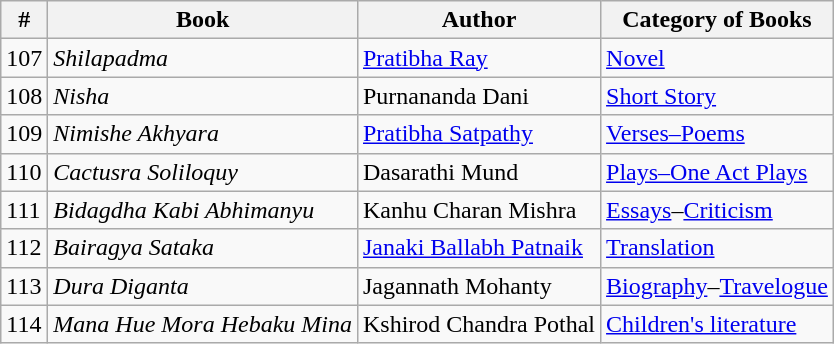<table class="wikitable">
<tr>
<th>#</th>
<th>Book</th>
<th>Author</th>
<th>Category of Books</th>
</tr>
<tr>
<td>107</td>
<td><em>Shilapadma</em></td>
<td><a href='#'>Pratibha Ray</a></td>
<td><a href='#'>Novel</a></td>
</tr>
<tr>
<td>108</td>
<td><em>Nisha</em></td>
<td>Purnananda Dani</td>
<td><a href='#'>Short Story</a></td>
</tr>
<tr>
<td>109</td>
<td><em>Nimishe Akhyara</em></td>
<td><a href='#'>Pratibha Satpathy</a></td>
<td><a href='#'>Verses–Poems</a></td>
</tr>
<tr>
<td>110</td>
<td><em>Cactusra Soliloquy</em></td>
<td>Dasarathi Mund</td>
<td><a href='#'>Plays–One Act Plays</a></td>
</tr>
<tr>
<td>111</td>
<td><em>Bidagdha Kabi Abhimanyu</em></td>
<td>Kanhu Charan Mishra</td>
<td><a href='#'>Essays</a>–<a href='#'>Criticism</a></td>
</tr>
<tr>
<td>112</td>
<td><em>Bairagya Sataka</em></td>
<td><a href='#'>Janaki Ballabh Patnaik</a></td>
<td><a href='#'>Translation</a></td>
</tr>
<tr>
<td>113</td>
<td><em>Dura Diganta</em></td>
<td>Jagannath Mohanty</td>
<td><a href='#'>Biography</a>–<a href='#'>Travelogue</a></td>
</tr>
<tr>
<td>114</td>
<td><em>Mana Hue Mora Hebaku Mina</em></td>
<td>Kshirod Chandra Pothal</td>
<td><a href='#'>Children's literature</a></td>
</tr>
</table>
